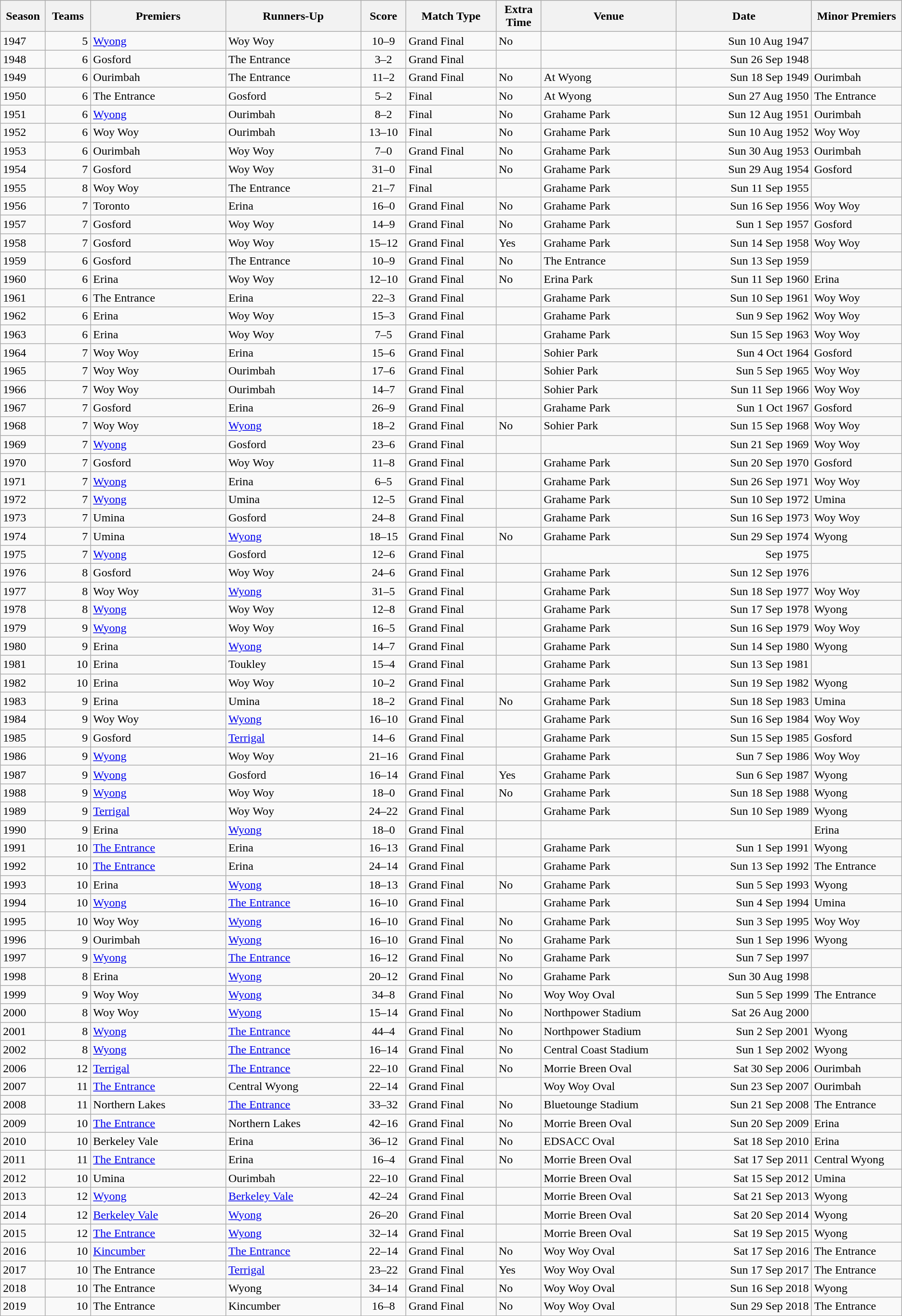<table class="wikitable sortable">
<tr>
<th width=5%>Season</th>
<th width=5%>Teams</th>
<th width=15%>Premiers</th>
<th width=15%>Runners-Up</th>
<th width=5%>Score</th>
<th width=10%>Match Type</th>
<th width=5%>Extra Time</th>
<th width=15%>Venue</th>
<th width=15%>Date</th>
<th width=10%>Minor Premiers</th>
</tr>
<tr>
<td>1947</td>
<td style="text-align:right;">5</td>
<td> <a href='#'>Wyong</a></td>
<td> Woy Woy</td>
<td style="text-align:center;">10–9</td>
<td>Grand Final</td>
<td>No</td>
<td></td>
<td style="text-align:right;">Sun 10 Aug 1947</td>
<td></td>
</tr>
<tr>
<td>1948</td>
<td style="text-align:right;">6</td>
<td> Gosford</td>
<td> The Entrance</td>
<td style="text-align:center;">3–2</td>
<td>Grand Final</td>
<td></td>
<td></td>
<td style="text-align:right;">Sun 26 Sep 1948</td>
<td></td>
</tr>
<tr>
<td>1949</td>
<td style="text-align:right;">6</td>
<td> Ourimbah</td>
<td> The Entrance</td>
<td style="text-align:center;">11–2</td>
<td>Grand Final</td>
<td>No</td>
<td>At Wyong</td>
<td style="text-align:right;">Sun 18 Sep 1949</td>
<td>Ourimbah</td>
</tr>
<tr>
<td>1950</td>
<td style="text-align:right;">6</td>
<td> The Entrance</td>
<td> Gosford</td>
<td style="text-align:center;">5–2</td>
<td>Final</td>
<td>No</td>
<td>At Wyong</td>
<td style="text-align:right;">Sun 27 Aug 1950</td>
<td>The Entrance</td>
</tr>
<tr>
<td>1951</td>
<td style="text-align:right;">6</td>
<td> <a href='#'>Wyong</a></td>
<td> Ourimbah</td>
<td style="text-align:center;">8–2</td>
<td>Final</td>
<td>No</td>
<td>Grahame Park</td>
<td style="text-align:right;">Sun 12 Aug 1951</td>
<td>Ourimbah</td>
</tr>
<tr>
<td>1952</td>
<td style="text-align:right;">6</td>
<td> Woy Woy</td>
<td> Ourimbah</td>
<td style="text-align:center;">13–10</td>
<td>Final</td>
<td>No</td>
<td>Grahame Park</td>
<td style="text-align:right;">Sun 10 Aug 1952</td>
<td>Woy Woy</td>
</tr>
<tr>
<td>1953</td>
<td style="text-align:right;">6</td>
<td> Ourimbah</td>
<td> Woy Woy</td>
<td style="text-align:center;">7–0</td>
<td>Grand Final</td>
<td>No</td>
<td>Grahame Park</td>
<td style="text-align:right;">Sun 30 Aug 1953</td>
<td>Ourimbah</td>
</tr>
<tr>
<td>1954</td>
<td style="text-align:right;">7</td>
<td> Gosford</td>
<td> Woy Woy</td>
<td style="text-align:center;">31–0</td>
<td>Final</td>
<td>No</td>
<td>Grahame Park</td>
<td style="text-align:right;">Sun 29 Aug 1954</td>
<td>Gosford</td>
</tr>
<tr>
<td>1955</td>
<td style="text-align:right;">8</td>
<td> Woy Woy</td>
<td> The Entrance</td>
<td style="text-align:center;">21–7</td>
<td>Final</td>
<td></td>
<td>Grahame Park</td>
<td style="text-align:right;">Sun 11 Sep 1955</td>
<td></td>
</tr>
<tr>
<td>1956</td>
<td style="text-align:right;">7</td>
<td> Toronto</td>
<td> Erina</td>
<td style="text-align:center;">16–0</td>
<td>Grand Final</td>
<td>No</td>
<td>Grahame Park</td>
<td style="text-align:right;">Sun 16 Sep 1956</td>
<td>Woy Woy</td>
</tr>
<tr>
<td>1957</td>
<td style="text-align:right;">7</td>
<td> Gosford</td>
<td> Woy Woy</td>
<td style="text-align:center;">14–9</td>
<td>Grand Final</td>
<td>No</td>
<td>Grahame Park</td>
<td style="text-align:right;">Sun 1 Sep 1957</td>
<td>Gosford</td>
</tr>
<tr>
<td>1958</td>
<td style="text-align:right;">7</td>
<td> Gosford</td>
<td> Woy Woy</td>
<td style="text-align:center;">15–12</td>
<td>Grand Final</td>
<td>Yes</td>
<td>Grahame Park</td>
<td style="text-align:right;">Sun 14 Sep 1958</td>
<td>Woy Woy</td>
</tr>
<tr>
<td>1959</td>
<td style="text-align:right;">6</td>
<td> Gosford</td>
<td> The Entrance</td>
<td style="text-align:center;">10–9</td>
<td>Grand Final</td>
<td>No</td>
<td>The Entrance</td>
<td style="text-align:right;">Sun 13 Sep 1959</td>
<td></td>
</tr>
<tr>
<td>1960</td>
<td style="text-align:right;">6</td>
<td> Erina</td>
<td> Woy Woy</td>
<td style="text-align:center;">12–10</td>
<td>Grand Final</td>
<td>No</td>
<td>Erina Park</td>
<td style="text-align:right;">Sun 11 Sep 1960</td>
<td>Erina</td>
</tr>
<tr>
<td>1961</td>
<td style="text-align:right;">6</td>
<td> The Entrance</td>
<td> Erina</td>
<td style="text-align:center;">22–3</td>
<td>Grand Final</td>
<td></td>
<td>Grahame Park</td>
<td style="text-align:right;">Sun 10 Sep 1961</td>
<td>Woy Woy</td>
</tr>
<tr>
<td>1962</td>
<td style="text-align:right;">6</td>
<td> Erina</td>
<td> Woy Woy</td>
<td style="text-align:center;">15–3</td>
<td>Grand Final</td>
<td></td>
<td>Grahame Park</td>
<td style="text-align:right;">Sun 9 Sep 1962</td>
<td>Woy Woy</td>
</tr>
<tr>
<td>1963</td>
<td style="text-align:right;">6</td>
<td> Erina</td>
<td> Woy Woy</td>
<td style="text-align:center;">7–5</td>
<td>Grand Final</td>
<td></td>
<td>Grahame Park</td>
<td style="text-align:right;">Sun 15 Sep 1963</td>
<td>Woy Woy</td>
</tr>
<tr>
<td>1964</td>
<td style="text-align:right;">7</td>
<td> Woy Woy</td>
<td> Erina</td>
<td style="text-align:center;">15–6</td>
<td>Grand Final</td>
<td></td>
<td>Sohier Park</td>
<td style="text-align:right;">Sun 4 Oct 1964</td>
<td>Gosford</td>
</tr>
<tr>
<td>1965</td>
<td style="text-align:right;">7</td>
<td> Woy Woy</td>
<td> Ourimbah</td>
<td style="text-align:center;">17–6</td>
<td>Grand Final</td>
<td></td>
<td>Sohier Park</td>
<td style="text-align:right;">Sun 5 Sep 1965</td>
<td>Woy Woy</td>
</tr>
<tr>
<td>1966</td>
<td style="text-align:right;">7</td>
<td> Woy Woy</td>
<td> Ourimbah</td>
<td style="text-align:center;">14–7</td>
<td>Grand Final</td>
<td></td>
<td>Sohier Park</td>
<td style="text-align:right;">Sun 11 Sep 1966</td>
<td>Woy Woy</td>
</tr>
<tr>
<td>1967</td>
<td style="text-align:right;">7</td>
<td> Gosford</td>
<td> Erina</td>
<td style="text-align:center;">26–9</td>
<td>Grand Final</td>
<td></td>
<td>Grahame Park</td>
<td style="text-align:right;">Sun 1 Oct 1967</td>
<td>Gosford</td>
</tr>
<tr>
<td>1968</td>
<td style="text-align:right;">7</td>
<td> Woy Woy</td>
<td> <a href='#'>Wyong</a></td>
<td style="text-align:center;">18–2</td>
<td>Grand Final</td>
<td>No</td>
<td>Sohier Park</td>
<td style="text-align:right;">Sun 15 Sep 1968</td>
<td>Woy Woy</td>
</tr>
<tr>
<td>1969</td>
<td style="text-align:right;">7</td>
<td> <a href='#'>Wyong</a></td>
<td> Gosford</td>
<td style="text-align:center;">23–6</td>
<td>Grand Final</td>
<td></td>
<td></td>
<td style="text-align:right;">Sun 21 Sep 1969</td>
<td>Woy Woy</td>
</tr>
<tr>
<td>1970</td>
<td style="text-align:right;">7</td>
<td> Gosford</td>
<td> Woy Woy</td>
<td style="text-align:center;">11–8</td>
<td>Grand Final</td>
<td></td>
<td>Grahame Park</td>
<td style="text-align:right;">Sun 20 Sep 1970</td>
<td>Gosford</td>
</tr>
<tr>
<td>1971</td>
<td style="text-align:right;">7</td>
<td> <a href='#'>Wyong</a></td>
<td> Erina</td>
<td style="text-align:center;">6–5</td>
<td>Grand Final</td>
<td></td>
<td>Grahame Park</td>
<td style="text-align:right;">Sun 26 Sep 1971</td>
<td>Woy Woy</td>
</tr>
<tr>
<td>1972</td>
<td style="text-align:right;">7</td>
<td> <a href='#'>Wyong</a></td>
<td> Umina</td>
<td style="text-align:center;">12–5</td>
<td>Grand Final</td>
<td></td>
<td>Grahame Park</td>
<td style="text-align:right;">Sun 10 Sep 1972</td>
<td>Umina</td>
</tr>
<tr>
<td>1973</td>
<td style="text-align:right;">7</td>
<td> Umina</td>
<td> Gosford</td>
<td style="text-align:center;">24–8</td>
<td>Grand Final</td>
<td></td>
<td>Grahame Park</td>
<td style="text-align:right;">Sun 16 Sep 1973</td>
<td>Woy Woy</td>
</tr>
<tr>
<td>1974</td>
<td style="text-align:right;">7</td>
<td> Umina</td>
<td> <a href='#'>Wyong</a></td>
<td style="text-align:center;">18–15</td>
<td>Grand Final</td>
<td>No</td>
<td>Grahame Park</td>
<td style="text-align:right;">Sun 29 Sep 1974</td>
<td>Wyong</td>
</tr>
<tr>
<td>1975</td>
<td style="text-align:right;">7</td>
<td> <a href='#'>Wyong</a></td>
<td> Gosford</td>
<td style="text-align:center;">12–6</td>
<td>Grand Final</td>
<td></td>
<td></td>
<td style="text-align:right;">Sep 1975</td>
<td></td>
</tr>
<tr>
<td>1976</td>
<td style="text-align:right;">8</td>
<td> Gosford</td>
<td> Woy Woy</td>
<td style="text-align:center;">24–6</td>
<td>Grand Final</td>
<td></td>
<td>Grahame Park</td>
<td style="text-align:right;">Sun 12 Sep 1976</td>
<td></td>
</tr>
<tr>
<td>1977</td>
<td style="text-align:right;">8</td>
<td> Woy Woy</td>
<td> <a href='#'>Wyong</a></td>
<td style="text-align:center;">31–5</td>
<td>Grand Final</td>
<td></td>
<td>Grahame Park</td>
<td style="text-align:right;">Sun 18 Sep 1977</td>
<td>Woy Woy</td>
</tr>
<tr>
<td>1978</td>
<td style="text-align:right;">8</td>
<td> <a href='#'>Wyong</a></td>
<td> Woy Woy</td>
<td style="text-align:center;">12–8</td>
<td>Grand Final</td>
<td></td>
<td>Grahame Park</td>
<td style="text-align:right;">Sun 17 Sep 1978</td>
<td>Wyong</td>
</tr>
<tr>
<td>1979</td>
<td style="text-align:right;">9</td>
<td> <a href='#'>Wyong</a></td>
<td> Woy Woy</td>
<td style="text-align:center;">16–5</td>
<td>Grand Final</td>
<td></td>
<td>Grahame Park</td>
<td style="text-align:right;">Sun 16 Sep 1979</td>
<td>Woy Woy</td>
</tr>
<tr>
<td>1980</td>
<td style="text-align:right;">9</td>
<td> Erina</td>
<td> <a href='#'>Wyong</a></td>
<td style="text-align:center;">14–7</td>
<td>Grand Final</td>
<td></td>
<td>Grahame Park</td>
<td style="text-align:right;">Sun 14 Sep 1980</td>
<td>Wyong</td>
</tr>
<tr>
<td>1981</td>
<td style="text-align:right;">10</td>
<td> Erina</td>
<td> Toukley</td>
<td style="text-align:center;">15–4</td>
<td>Grand Final</td>
<td></td>
<td>Grahame Park</td>
<td style="text-align:right;">Sun 13 Sep 1981</td>
<td></td>
</tr>
<tr>
<td>1982</td>
<td style="text-align:right;">10</td>
<td> Erina</td>
<td> Woy Woy</td>
<td style="text-align:center;">10–2</td>
<td>Grand Final</td>
<td></td>
<td>Grahame Park</td>
<td style="text-align:right;">Sun 19 Sep 1982</td>
<td>Wyong</td>
</tr>
<tr>
<td>1983</td>
<td style="text-align:right;">9</td>
<td> Erina</td>
<td> Umina</td>
<td style="text-align:center;">18–2</td>
<td>Grand Final</td>
<td>No</td>
<td>Grahame Park</td>
<td style="text-align:right;">Sun 18 Sep 1983</td>
<td>Umina</td>
</tr>
<tr>
<td>1984</td>
<td style="text-align:right;">9</td>
<td> Woy Woy</td>
<td> <a href='#'>Wyong</a></td>
<td style="text-align:center;">16–10</td>
<td>Grand Final</td>
<td></td>
<td>Grahame Park</td>
<td style="text-align:right;">Sun 16 Sep 1984</td>
<td>Woy Woy</td>
</tr>
<tr>
<td>1985</td>
<td style="text-align:right;">9</td>
<td> Gosford</td>
<td> <a href='#'>Terrigal</a></td>
<td style="text-align:center;">14–6</td>
<td>Grand Final</td>
<td></td>
<td>Grahame Park</td>
<td style="text-align:right;">Sun 15 Sep 1985</td>
<td>Gosford</td>
</tr>
<tr>
<td>1986</td>
<td style="text-align:right;">9</td>
<td> <a href='#'>Wyong</a></td>
<td> Woy Woy</td>
<td style="text-align:center;">21–16</td>
<td>Grand Final</td>
<td></td>
<td>Grahame Park</td>
<td style="text-align:right;">Sun 7 Sep 1986</td>
<td>Woy Woy</td>
</tr>
<tr>
<td>1987</td>
<td style="text-align:right;">9</td>
<td> <a href='#'>Wyong</a></td>
<td> Gosford</td>
<td style="text-align:center;">16–14</td>
<td>Grand Final</td>
<td>Yes</td>
<td>Grahame Park</td>
<td style="text-align:right;">Sun 6 Sep 1987</td>
<td>Wyong</td>
</tr>
<tr>
<td>1988</td>
<td style="text-align:right;">9</td>
<td> <a href='#'>Wyong</a></td>
<td> Woy Woy</td>
<td style="text-align:center;">18–0</td>
<td>Grand Final</td>
<td>No</td>
<td>Grahame Park</td>
<td style="text-align:right;">Sun 18 Sep 1988</td>
<td>Wyong</td>
</tr>
<tr>
<td>1989</td>
<td style="text-align:right;">9</td>
<td> <a href='#'>Terrigal</a></td>
<td> Woy Woy</td>
<td style="text-align:center;">24–22</td>
<td>Grand Final</td>
<td></td>
<td>Grahame Park</td>
<td style="text-align:right;">Sun 10 Sep 1989</td>
<td>Wyong</td>
</tr>
<tr>
<td>1990</td>
<td style="text-align:right;">9</td>
<td> Erina</td>
<td> <a href='#'>Wyong</a></td>
<td style="text-align:center;">18–0</td>
<td>Grand Final</td>
<td></td>
<td></td>
<td style="text-align:right;"></td>
<td>Erina</td>
</tr>
<tr>
<td>1991</td>
<td style="text-align:right;">10</td>
<td> <a href='#'>The Entrance</a></td>
<td> Erina</td>
<td style="text-align:center;">16–13</td>
<td>Grand Final</td>
<td></td>
<td>Grahame Park</td>
<td style="text-align:right;">Sun 1 Sep 1991</td>
<td>Wyong</td>
</tr>
<tr>
<td>1992</td>
<td style="text-align:right;">10</td>
<td> <a href='#'>The Entrance</a></td>
<td> Erina</td>
<td style="text-align:center;">24–14</td>
<td>Grand Final</td>
<td></td>
<td>Grahame Park</td>
<td style="text-align:right;">Sun 13 Sep 1992</td>
<td>The Entrance</td>
</tr>
<tr>
<td>1993</td>
<td style="text-align:right;">10</td>
<td> Erina</td>
<td> <a href='#'>Wyong</a></td>
<td style="text-align:center;">18–13</td>
<td>Grand Final</td>
<td>No</td>
<td>Grahame Park</td>
<td style="text-align:right;">Sun 5 Sep 1993</td>
<td>Wyong</td>
</tr>
<tr>
<td>1994</td>
<td style="text-align:right;">10</td>
<td> <a href='#'>Wyong</a></td>
<td> <a href='#'>The Entrance</a></td>
<td style="text-align:center;">16–10</td>
<td>Grand Final</td>
<td></td>
<td>Grahame Park</td>
<td style="text-align:right;">Sun 4 Sep 1994</td>
<td>Umina</td>
</tr>
<tr>
<td>1995</td>
<td style="text-align:right;">10</td>
<td> Woy Woy</td>
<td> <a href='#'>Wyong</a></td>
<td style="text-align:center;">16–10</td>
<td>Grand Final</td>
<td>No</td>
<td>Grahame Park</td>
<td style="text-align:right;">Sun 3 Sep 1995</td>
<td>Woy Woy</td>
</tr>
<tr>
<td>1996</td>
<td style="text-align:right;">9</td>
<td> Ourimbah</td>
<td> <a href='#'>Wyong</a></td>
<td style="text-align:center;">16–10</td>
<td>Grand Final</td>
<td>No</td>
<td>Grahame Park</td>
<td style="text-align:right;">Sun 1 Sep 1996</td>
<td>Wyong</td>
</tr>
<tr>
<td>1997</td>
<td style="text-align:right;">9</td>
<td> <a href='#'>Wyong</a></td>
<td> <a href='#'>The Entrance</a></td>
<td style="text-align:center;">16–12</td>
<td>Grand Final</td>
<td>No</td>
<td>Grahame Park</td>
<td style="text-align:right;">Sun 7 Sep 1997</td>
<td></td>
</tr>
<tr>
<td>1998</td>
<td style="text-align:right;">8</td>
<td> Erina</td>
<td> <a href='#'>Wyong</a></td>
<td style="text-align:center;">20–12</td>
<td>Grand Final</td>
<td>No</td>
<td>Grahame Park</td>
<td style="text-align:right;">Sun 30 Aug 1998</td>
<td></td>
</tr>
<tr>
<td>1999</td>
<td style="text-align:right;">9</td>
<td> Woy Woy</td>
<td> <a href='#'>Wyong</a></td>
<td style="text-align:center;">34–8</td>
<td>Grand Final</td>
<td>No</td>
<td>Woy Woy Oval</td>
<td style="text-align:right;">Sun 5 Sep 1999</td>
<td>The Entrance</td>
</tr>
<tr>
<td>2000</td>
<td style="text-align:right;">8</td>
<td> Woy Woy</td>
<td> <a href='#'>Wyong</a></td>
<td style="text-align:center;">15–14</td>
<td>Grand Final</td>
<td>No</td>
<td>Northpower Stadium</td>
<td style="text-align:right;">Sat 26 Aug 2000</td>
<td></td>
</tr>
<tr>
<td>2001</td>
<td style="text-align:right;">8</td>
<td> <a href='#'>Wyong</a></td>
<td> <a href='#'>The Entrance</a></td>
<td style="text-align:center;">44–4</td>
<td>Grand Final</td>
<td>No</td>
<td>Northpower Stadium</td>
<td style="text-align:right;">Sun 2 Sep 2001</td>
<td>Wyong</td>
</tr>
<tr>
<td>2002</td>
<td style="text-align:right;">8</td>
<td> <a href='#'>Wyong</a></td>
<td> <a href='#'>The Entrance</a></td>
<td style="text-align:center;">16–14</td>
<td>Grand Final</td>
<td>No</td>
<td>Central Coast Stadium</td>
<td style="text-align:right;">Sun 1 Sep 2002</td>
<td>Wyong</td>
</tr>
<tr>
<td>2006</td>
<td style="text-align:right;">12</td>
<td> <a href='#'>Terrigal</a></td>
<td> <a href='#'>The Entrance</a></td>
<td style="text-align:center;">22–10</td>
<td>Grand Final</td>
<td>No</td>
<td>Morrie Breen Oval</td>
<td style="text-align:right;">Sat 30 Sep 2006</td>
<td>Ourimbah</td>
</tr>
<tr>
<td>2007</td>
<td style="text-align:right;">11</td>
<td> <a href='#'>The Entrance</a></td>
<td> Central Wyong</td>
<td style="text-align:center;">22–14</td>
<td>Grand Final</td>
<td></td>
<td>Woy Woy Oval</td>
<td style="text-align:right;">Sun 23 Sep 2007</td>
<td>Ourimbah</td>
</tr>
<tr>
<td>2008</td>
<td style="text-align:right;">11</td>
<td> Northern Lakes</td>
<td> <a href='#'>The Entrance</a></td>
<td style="text-align:center;">33–32</td>
<td>Grand Final</td>
<td>No</td>
<td>Bluetounge Stadium</td>
<td style="text-align:right;">Sun 21 Sep 2008</td>
<td>The Entrance</td>
</tr>
<tr>
<td>2009</td>
<td style="text-align:right;">10</td>
<td> <a href='#'>The Entrance</a></td>
<td> Northern Lakes</td>
<td style="text-align:center;">42–16</td>
<td>Grand Final</td>
<td>No</td>
<td>Morrie Breen Oval</td>
<td style="text-align:right;">Sun 20 Sep 2009</td>
<td>Erina</td>
</tr>
<tr>
<td>2010</td>
<td style="text-align:right;">10</td>
<td> Berkeley Vale</td>
<td> Erina</td>
<td style="text-align:center;">36–12</td>
<td>Grand Final</td>
<td>No</td>
<td>EDSACC Oval</td>
<td style="text-align:right;">Sat 18 Sep 2010</td>
<td>Erina</td>
</tr>
<tr>
<td>2011</td>
<td style="text-align:right;">11</td>
<td> <a href='#'>The Entrance</a></td>
<td> Erina</td>
<td style="text-align:center;">16–4</td>
<td>Grand Final</td>
<td>No</td>
<td>Morrie Breen Oval</td>
<td style="text-align:right;">Sat 17 Sep 2011</td>
<td>Central Wyong</td>
</tr>
<tr>
<td>2012</td>
<td style="text-align:right;">10</td>
<td> Umina</td>
<td> Ourimbah</td>
<td style="text-align:center;">22–10</td>
<td>Grand Final</td>
<td></td>
<td>Morrie Breen Oval</td>
<td style="text-align:right;">Sat 15 Sep 2012</td>
<td>Umina</td>
</tr>
<tr>
<td>2013</td>
<td style="text-align:right;">12</td>
<td> <a href='#'>Wyong</a></td>
<td> <a href='#'>Berkeley Vale</a></td>
<td style="text-align:center;">42–24</td>
<td>Grand Final</td>
<td></td>
<td>Morrie Breen Oval</td>
<td style="text-align:right;">Sat 21 Sep 2013</td>
<td>Wyong</td>
</tr>
<tr>
<td>2014</td>
<td style="text-align:right;">12</td>
<td> <a href='#'>Berkeley Vale</a></td>
<td> <a href='#'>Wyong</a></td>
<td style="text-align:center;">26–20</td>
<td>Grand Final</td>
<td></td>
<td>Morrie Breen Oval</td>
<td style="text-align:right;">Sat 20 Sep 2014</td>
<td>Wyong</td>
</tr>
<tr>
<td>2015</td>
<td style="text-align:right;">12</td>
<td> <a href='#'>The Entrance</a></td>
<td> <a href='#'>Wyong</a></td>
<td style="text-align:center;">32–14</td>
<td>Grand Final</td>
<td></td>
<td>Morrie Breen Oval</td>
<td style="text-align:right;">Sat 19 Sep 2015</td>
<td>Wyong</td>
</tr>
<tr>
<td>2016</td>
<td style="text-align:right;">10</td>
<td> <a href='#'>Kincumber</a></td>
<td> <a href='#'>The Entrance</a></td>
<td style="text-align:center;">22–14</td>
<td>Grand Final</td>
<td>No</td>
<td>Woy Woy Oval</td>
<td style="text-align:right;">Sat 17 Sep 2016</td>
<td>The Entrance</td>
</tr>
<tr>
<td>2017</td>
<td style="text-align:right;">10</td>
<td> The Entrance</td>
<td> <a href='#'>Terrigal</a></td>
<td style="text-align:center;">23–22</td>
<td>Grand Final</td>
<td>Yes</td>
<td>Woy Woy Oval</td>
<td style="text-align:right;">Sun 17 Sep 2017</td>
<td>The Entrance</td>
</tr>
<tr>
<td>2018</td>
<td style="text-align:right;">10</td>
<td> The Entrance</td>
<td> Wyong</td>
<td style="text-align:center;">34–14</td>
<td>Grand Final</td>
<td>No</td>
<td>Woy Woy Oval</td>
<td style="text-align:right;">Sun 16 Sep 2018</td>
<td>Wyong</td>
</tr>
<tr>
<td>2019</td>
<td style="text-align:right;">10</td>
<td> The Entrance</td>
<td> Kincumber</td>
<td style="text-align:center;">16–8</td>
<td>Grand Final</td>
<td>No</td>
<td>Woy Woy Oval</td>
<td style="text-align:right;">Sun 29 Sep 2018</td>
<td>The Entrance</td>
</tr>
</table>
